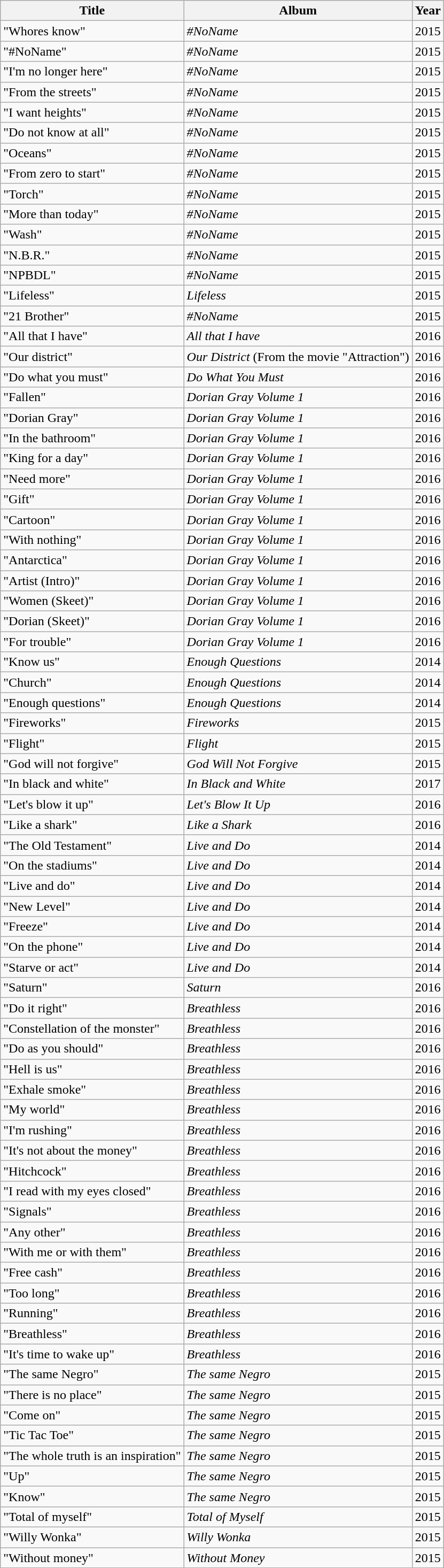<table class="wikitable sortable mw-collapsible">
<tr>
<th>Title</th>
<th>Album</th>
<th>Year</th>
</tr>
<tr>
<td>"Whores know"</td>
<td><em>#NoName</em></td>
<td>2015</td>
</tr>
<tr>
<td>"#NoName"</td>
<td><em>#NoName</em></td>
<td>2015</td>
</tr>
<tr>
<td>"I'm no longer here"</td>
<td><em>#NoName</em></td>
<td>2015</td>
</tr>
<tr>
<td>"From the streets"</td>
<td><em>#NoName</em></td>
<td>2015</td>
</tr>
<tr>
<td>"I want heights"</td>
<td><em>#NoName</em></td>
<td>2015</td>
</tr>
<tr>
<td>"Do not know at all"</td>
<td><em>#NoName</em></td>
<td>2015</td>
</tr>
<tr>
<td>"Oceans"</td>
<td><em>#NoName</em></td>
<td>2015</td>
</tr>
<tr>
<td>"From zero to start"</td>
<td><em>#NoName</em></td>
<td>2015</td>
</tr>
<tr>
<td>"Torch"</td>
<td><em>#NoName</em></td>
<td>2015</td>
</tr>
<tr>
<td>"More than today"</td>
<td><em>#NoName</em></td>
<td>2015</td>
</tr>
<tr>
<td>"Wash"</td>
<td><em>#NoName</em></td>
<td>2015</td>
</tr>
<tr>
<td>"N.B.R."</td>
<td><em>#NoName</em></td>
<td>2015</td>
</tr>
<tr>
<td>"NPBDL"</td>
<td><em>#NoName</em></td>
<td>2015</td>
</tr>
<tr>
<td>"Lifeless"</td>
<td><em>Lifeless</em></td>
<td>2015</td>
</tr>
<tr>
<td>"21 Brother"</td>
<td><em>#NoName</em></td>
<td>2015</td>
</tr>
<tr>
<td>"All that I have"</td>
<td><em>All that I have</em></td>
<td>2016</td>
</tr>
<tr>
<td>"Our district"</td>
<td><em>Our District</em> (From the movie "Attraction")</td>
<td>2016</td>
</tr>
<tr>
<td>"Do what you must"</td>
<td><em>Do What You Must</em></td>
<td>2016</td>
</tr>
<tr>
<td>"Fallen"</td>
<td><em>Dorian Gray Volume 1</em></td>
<td>2016</td>
</tr>
<tr>
<td>"Dorian Gray"</td>
<td><em>Dorian Gray Volume 1</em></td>
<td>2016</td>
</tr>
<tr>
<td>"In the bathroom"</td>
<td><em>Dorian Gray Volume 1</em></td>
<td>2016</td>
</tr>
<tr>
<td>"King for a day"</td>
<td><em>Dorian Gray Volume 1</em></td>
<td>2016</td>
</tr>
<tr>
<td>"Need more"</td>
<td><em>Dorian Gray Volume 1</em></td>
<td>2016</td>
</tr>
<tr>
<td>"Gift"</td>
<td><em>Dorian Gray Volume 1</em></td>
<td>2016</td>
</tr>
<tr>
<td>"Cartoon"</td>
<td><em>Dorian Gray Volume 1</em></td>
<td>2016</td>
</tr>
<tr>
<td>"With nothing"</td>
<td><em>Dorian Gray Volume 1</em></td>
<td>2016</td>
</tr>
<tr>
<td>"Antarctica"</td>
<td><em>Dorian Gray Volume 1</em></td>
<td>2016</td>
</tr>
<tr>
<td>"Artist (Intro)"</td>
<td><em>Dorian Gray Volume 1</em></td>
<td>2016</td>
</tr>
<tr>
<td>"Women (Skeet)"</td>
<td><em>Dorian Gray Volume 1</em></td>
<td>2016</td>
</tr>
<tr>
<td>"Dorian (Skeet)"</td>
<td><em>Dorian Gray Volume 1</em></td>
<td>2016</td>
</tr>
<tr>
<td>"For trouble"</td>
<td><em>Dorian Gray Volume 1</em></td>
<td>2016</td>
</tr>
<tr>
<td>"Know us"</td>
<td><em>Enough Questions</em></td>
<td>2014</td>
</tr>
<tr>
<td>"Church"</td>
<td><em>Enough Questions</em></td>
<td>2014</td>
</tr>
<tr>
<td>"Enough questions"</td>
<td><em>Enough Questions</em></td>
<td>2014</td>
</tr>
<tr>
<td>"Fireworks"</td>
<td><em>Fireworks</em></td>
<td>2015</td>
</tr>
<tr>
<td>"Flight"</td>
<td><em>Flight</em></td>
<td>2015</td>
</tr>
<tr>
<td>"God will not forgive"</td>
<td><em>God Will Not Forgive</em></td>
<td>2015</td>
</tr>
<tr>
<td>"In black and white"</td>
<td><em>In Black and White</em></td>
<td>2017</td>
</tr>
<tr>
<td>"Let's blow it up"</td>
<td><em>Let's Blow It Up</em></td>
<td>2016</td>
</tr>
<tr>
<td>"Like a shark"</td>
<td><em>Like a Shark</em></td>
<td>2016</td>
</tr>
<tr>
<td>"The Old Testament"</td>
<td><em>Live and Do</em></td>
<td>2014</td>
</tr>
<tr>
<td>"On the stadiums"</td>
<td><em>Live and Do</em></td>
<td>2014</td>
</tr>
<tr>
<td>"Live and do"</td>
<td><em>Live and Do</em></td>
<td>2014</td>
</tr>
<tr>
<td>"New Level"</td>
<td><em>Live and Do</em></td>
<td>2014</td>
</tr>
<tr>
<td>"Freeze"</td>
<td><em>Live and Do</em></td>
<td>2014</td>
</tr>
<tr>
<td>"On the phone"</td>
<td><em>Live and Do</em></td>
<td>2014</td>
</tr>
<tr>
<td>"Starve or act"</td>
<td><em>Live and Do</em></td>
<td>2014</td>
</tr>
<tr>
<td>"Saturn"</td>
<td><em>Saturn</em></td>
<td>2016</td>
</tr>
<tr>
<td>"Do it right"</td>
<td><em>Breathless</em></td>
<td>2016</td>
</tr>
<tr>
<td>"Constellation of the monster"</td>
<td><em>Breathless</em></td>
<td>2016</td>
</tr>
<tr>
<td>"Do as you should"</td>
<td><em>Breathless</em></td>
<td>2016</td>
</tr>
<tr>
<td>"Hell is us"</td>
<td><em>Breathless</em></td>
<td>2016</td>
</tr>
<tr>
<td>"Exhale smoke"</td>
<td><em>Breathless</em></td>
<td>2016</td>
</tr>
<tr>
<td>"My world"</td>
<td><em>Breathless</em></td>
<td>2016</td>
</tr>
<tr>
<td>"I'm rushing"</td>
<td><em>Breathless</em></td>
<td>2016</td>
</tr>
<tr>
<td>"It's not about the money"</td>
<td><em>Breathless</em></td>
<td>2016</td>
</tr>
<tr>
<td>"Hitchcock"</td>
<td><em>Breathless</em></td>
<td>2016</td>
</tr>
<tr>
<td>"I read with my eyes closed"</td>
<td><em>Breathless</em></td>
<td>2016</td>
</tr>
<tr>
<td>"Signals"</td>
<td><em>Breathless</em></td>
<td>2016</td>
</tr>
<tr>
<td>"Any other"</td>
<td><em>Breathless</em></td>
<td>2016</td>
</tr>
<tr>
<td>"With me or with them"</td>
<td><em>Breathless</em></td>
<td>2016</td>
</tr>
<tr>
<td>"Free cash"</td>
<td><em>Breathless</em></td>
<td>2016</td>
</tr>
<tr>
<td>"Too long"</td>
<td><em>Breathless</em></td>
<td>2016</td>
</tr>
<tr>
<td>"Running"</td>
<td><em>Breathless</em></td>
<td>2016</td>
</tr>
<tr>
<td>"Breathless"</td>
<td><em>Breathless</em></td>
<td>2016</td>
</tr>
<tr>
<td>"It's time to wake up"</td>
<td><em>Breathless</em></td>
<td>2016</td>
</tr>
<tr>
<td>"The same Negro"</td>
<td><em>The same Negro</em></td>
<td>2015</td>
</tr>
<tr>
<td>"There is no place"</td>
<td><em>The same Negro</em></td>
<td>2015</td>
</tr>
<tr>
<td>"Come on"</td>
<td><em>The same Negro</em></td>
<td>2015</td>
</tr>
<tr>
<td>"Tic Tac Toe"</td>
<td><em>The same Negro</em></td>
<td>2015</td>
</tr>
<tr>
<td>"The whole truth is an inspiration"</td>
<td><em>The same Negro</em></td>
<td>2015</td>
</tr>
<tr>
<td>"Up"</td>
<td><em>The same Negro</em></td>
<td>2015</td>
</tr>
<tr>
<td>"Know"</td>
<td><em>The same Negro</em></td>
<td>2015</td>
</tr>
<tr>
<td>"Total of myself"</td>
<td><em>Total of Myself</em></td>
<td>2015</td>
</tr>
<tr>
<td>"Willy Wonka"</td>
<td><em>Willy Wonka</em></td>
<td>2015</td>
</tr>
<tr>
<td>"Without money"</td>
<td><em>Without Money</em></td>
<td>2015</td>
</tr>
</table>
